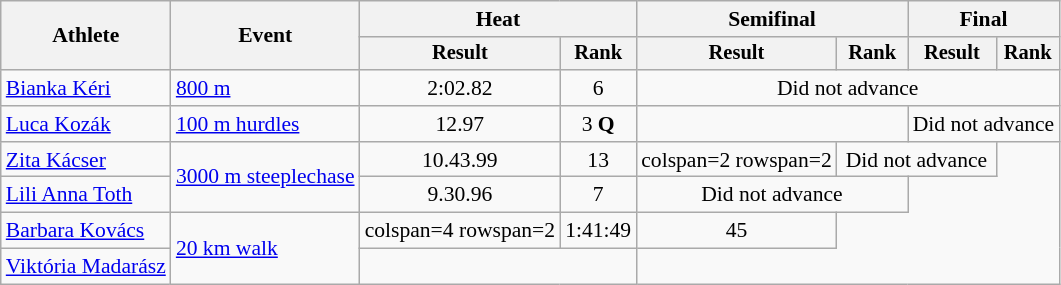<table class="wikitable" style="font-size:90%">
<tr>
<th rowspan="2">Athlete</th>
<th rowspan="2">Event</th>
<th colspan="2">Heat</th>
<th colspan="2">Semifinal</th>
<th colspan="2">Final</th>
</tr>
<tr style="font-size:95%">
<th>Result</th>
<th>Rank</th>
<th>Result</th>
<th>Rank</th>
<th>Result</th>
<th>Rank</th>
</tr>
<tr align=center>
<td align=left><a href='#'>Bianka Kéri</a></td>
<td align=left><a href='#'>800 m</a></td>
<td>2:02.82</td>
<td>6</td>
<td colspan="4">Did not advance</td>
</tr>
<tr align=center>
<td align=left><a href='#'>Luca Kozák</a></td>
<td align=left><a href='#'>100 m hurdles</a></td>
<td>12.97</td>
<td>3 <strong>Q</strong></td>
<td colspan="2"></td>
<td colspan="2">Did not advance</td>
</tr>
<tr align=center>
<td align=left><a href='#'>Zita Kácser</a></td>
<td align=left rowspan=2><a href='#'>3000 m steeplechase</a></td>
<td>10.43.99</td>
<td>13</td>
<td>colspan=2 rowspan=2 </td>
<td colspan=2>Did not advance</td>
</tr>
<tr align=center>
<td align=left><a href='#'>Lili Anna Toth</a></td>
<td>9.30.96</td>
<td>7</td>
<td colspan=2>Did not advance</td>
</tr>
<tr align=center>
<td align=left><a href='#'>Barbara Kovács</a></td>
<td align=left rowspan=2><a href='#'>20 km walk</a></td>
<td>colspan=4 rowspan=2 </td>
<td>1:41:49</td>
<td>45</td>
</tr>
<tr align=center>
<td align=left><a href='#'>Viktória Madarász</a></td>
<td colspan="2"></td>
</tr>
</table>
